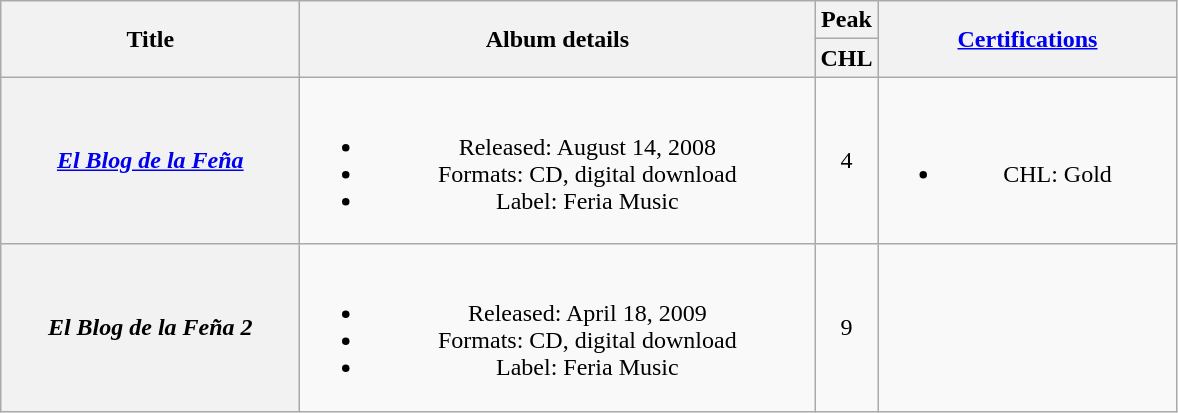<table class="wikitable plainrowheaders" style="text-align:center;">
<tr>
<th rowspan="2" scope="col" style="width:12em;">Title</th>
<th rowspan="2" scope="col" style="width:21em;">Album details</th>
<th>Peak</th>
<th rowspan="2" scope="col" style="width:12em;"><a href='#'>Certifications</a></th>
</tr>
<tr>
<th>CHL</th>
</tr>
<tr>
<th scope="row" align="center"><em><a href='#'>El Blog de la Feña</a></em></th>
<td><br><ul><li>Released: August 14, 2008</li><li>Formats: CD, digital download</li><li>Label: Feria Music</li></ul></td>
<td>4</td>
<td><br><ul><li>CHL: Gold</li></ul></td>
</tr>
<tr>
<th scope="row" align="center"><em>El Blog de la Feña 2</em></th>
<td><br><ul><li>Released: April 18, 2009</li><li>Formats: CD, digital download</li><li>Label: Feria Music</li></ul></td>
<td>9</td>
<td></td>
</tr>
</table>
